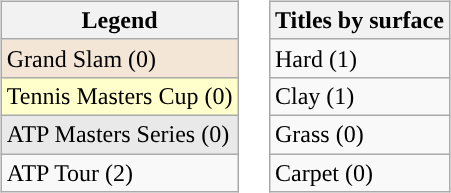<table>
<tr>
<td valign=top align=left><br><table class="wikitable sortable">
<tr>
<th>Legend</th>
</tr>
<tr style="background:#f3e6d7;">
<td>Grand Slam (0)</td>
</tr>
<tr style="background:#ffffcc;">
<td>Tennis Masters Cup (0)</td>
</tr>
<tr style="background:#e9e9e9;">
<td>ATP Masters Series (0)</td>
</tr>
<tr>
<td>ATP Tour (2)</td>
</tr>
</table>
</td>
<td><br><table class="wikitable sortable">
<tr>
<th>Titles by surface</th>
</tr>
<tr>
<td>Hard (1)</td>
</tr>
<tr>
<td>Clay (1)</td>
</tr>
<tr>
<td>Grass (0)</td>
</tr>
<tr>
<td>Carpet (0)</td>
</tr>
</table>
</td>
</tr>
</table>
